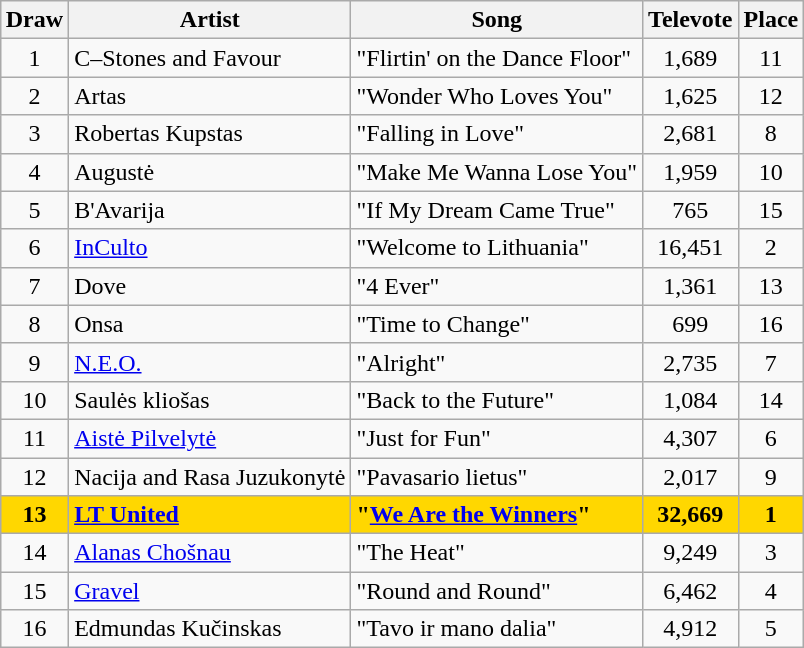<table class="sortable wikitable" style="margin: 1em auto 1em auto; text-align:center">
<tr>
<th>Draw</th>
<th>Artist</th>
<th>Song</th>
<th>Televote</th>
<th>Place</th>
</tr>
<tr>
<td>1</td>
<td align="left">C–Stones and Favour</td>
<td align="left">"Flirtin' on the Dance Floor"</td>
<td>1,689</td>
<td>11</td>
</tr>
<tr>
<td>2</td>
<td align="left">Artas</td>
<td align="left">"Wonder Who Loves You"</td>
<td>1,625</td>
<td>12</td>
</tr>
<tr>
<td>3</td>
<td align="left">Robertas Kupstas</td>
<td align="left">"Falling in Love"</td>
<td>2,681</td>
<td>8</td>
</tr>
<tr>
<td>4</td>
<td align="left">Augustė</td>
<td align="left">"Make Me Wanna Lose You"</td>
<td>1,959</td>
<td>10</td>
</tr>
<tr>
<td>5</td>
<td align="left">B'Avarija</td>
<td align="left">"If My Dream Came True"</td>
<td>765</td>
<td>15</td>
</tr>
<tr>
<td>6</td>
<td align="left"><a href='#'>InCulto</a></td>
<td align="left">"Welcome to Lithuania"</td>
<td>16,451</td>
<td>2</td>
</tr>
<tr>
<td>7</td>
<td align="left">Dove</td>
<td align="left">"4 Ever"</td>
<td>1,361</td>
<td>13</td>
</tr>
<tr>
<td>8</td>
<td align="left">Onsa</td>
<td align="left">"Time to Change"</td>
<td>699</td>
<td>16</td>
</tr>
<tr>
<td>9</td>
<td align="left"><a href='#'>N.E.O.</a></td>
<td align="left">"Alright"</td>
<td>2,735</td>
<td>7</td>
</tr>
<tr>
<td>10</td>
<td align="left">Saulės kliošas</td>
<td align="left">"Back to the Future"</td>
<td>1,084</td>
<td>14</td>
</tr>
<tr>
<td>11</td>
<td align="left"><a href='#'>Aistė Pilvelytė</a></td>
<td align="left">"Just for Fun"</td>
<td>4,307</td>
<td>6</td>
</tr>
<tr>
<td>12</td>
<td align="left">Nacija and Rasa Juzukonytė</td>
<td align="left">"Pavasario lietus"</td>
<td>2,017</td>
<td>9</td>
</tr>
<tr style="font-weight:bold; background:gold;">
<td>13</td>
<td align="left"><a href='#'>LT United</a></td>
<td align="left">"<a href='#'>We Are the Winners</a>"</td>
<td>32,669</td>
<td>1</td>
</tr>
<tr>
<td>14</td>
<td align="left"><a href='#'>Alanas Chošnau</a></td>
<td align="left">"The Heat"</td>
<td>9,249</td>
<td>3</td>
</tr>
<tr>
<td>15</td>
<td align="left"><a href='#'>Gravel</a></td>
<td align="left">"Round and Round"</td>
<td>6,462</td>
<td>4</td>
</tr>
<tr>
<td>16</td>
<td align="left">Edmundas Kučinskas</td>
<td align="left">"Tavo ir mano dalia"</td>
<td>4,912</td>
<td>5</td>
</tr>
</table>
